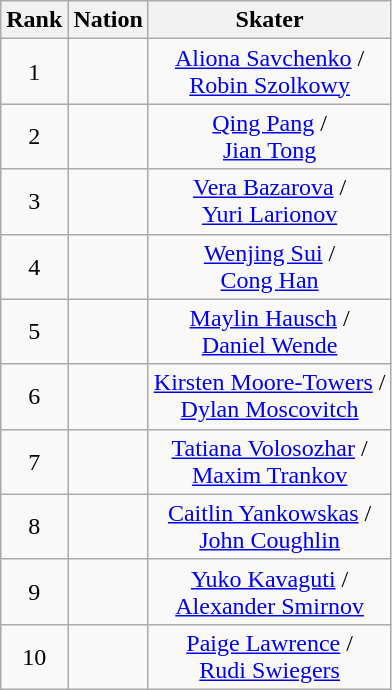<table class="wikitable sortable" style="text-align: center;">
<tr>
<th rowspan="2">Rank</th>
<th rowspan="2">Nation</th>
<th rowspan="2">Skater</th>
</tr>
<tr>
</tr>
<tr>
<td>1</td>
<td "style=text-align: left;"></td>
<td "style=text-align: left;"><a href='#'>Aliona Savchenko</a> /<br> <a href='#'>Robin Szolkowy</a></td>
</tr>
<tr>
<td>2</td>
<td "style=text-align: left;"></td>
<td "style=text-align: left;"><a href='#'>Qing Pang</a> /<br> <a href='#'>Jian Tong</a></td>
</tr>
<tr>
<td>3</td>
<td "style=text-align: left;"></td>
<td "style=text-align: left;"><a href='#'>Vera Bazarova</a> /<br> <a href='#'>Yuri Larionov</a></td>
</tr>
<tr>
<td>4</td>
<td "style=text-align: left;"></td>
<td "style=text-align: left;"><a href='#'>Wenjing Sui</a> /<br> <a href='#'>Cong Han</a></td>
</tr>
<tr>
<td>5</td>
<td "style=text-align: left;"></td>
<td "style=text-align: left;"><a href='#'>Maylin Hausch</a> /<br> <a href='#'>Daniel Wende</a></td>
</tr>
<tr>
<td>6</td>
<td "style=text-align: left;"></td>
<td "style=text-align: left;"><a href='#'>Kirsten Moore-Towers</a> /<br> <a href='#'>Dylan Moscovitch</a></td>
</tr>
<tr>
<td>7</td>
<td "style=text-align: left;"></td>
<td "style=text-align: left;"><a href='#'>Tatiana Volosozhar</a> /<br> <a href='#'>Maxim Trankov</a></td>
</tr>
<tr>
<td>8</td>
<td "style=text-align: left;"></td>
<td "style=text-align: left;"><a href='#'>Caitlin Yankowskas</a> /<br> <a href='#'>John Coughlin</a></td>
</tr>
<tr>
<td>9</td>
<td "style=text-align: left;"></td>
<td "style=text-align: left;"><a href='#'>Yuko Kavaguti</a> /<br> <a href='#'>Alexander Smirnov</a></td>
</tr>
<tr>
<td>10</td>
<td "style=text-align: left;"></td>
<td "style=text-align: left;"><a href='#'>Paige Lawrence</a> /<br> <a href='#'>Rudi Swiegers</a></td>
</tr>
</table>
